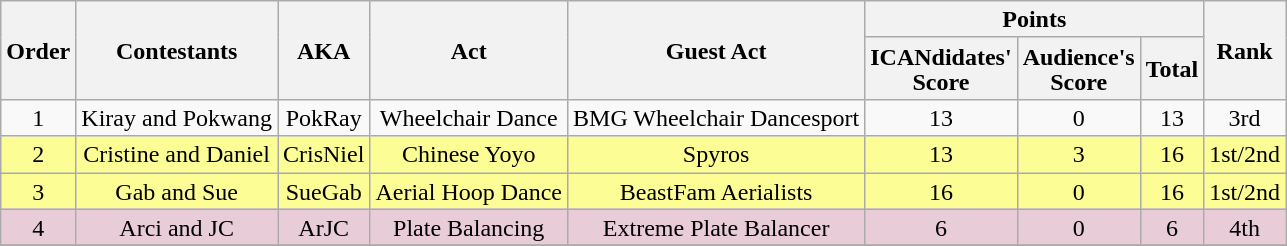<table class="wikitable" style="text-align:center; line-height:17px; width:auto;">
<tr>
<th rowspan="2">Order</th>
<th rowspan="2">Contestants</th>
<th rowspan="2">AKA</th>
<th rowspan="2">Act</th>
<th rowspan="2">Guest Act</th>
<th colspan="3">Points</th>
<th rowspan="2">Rank</th>
</tr>
<tr>
<th>ICANdidates'<br>Score</th>
<th>Audience's<br>Score</th>
<th>Total</th>
</tr>
<tr>
<td>1</td>
<td>Kiray and Pokwang</td>
<td>PokRay</td>
<td>Wheelchair Dance</td>
<td>BMG Wheelchair Dancesport</td>
<td>13</td>
<td>0</td>
<td>13</td>
<td>3rd</td>
</tr>
<tr>
<td style="background:#FDFD96;">2</td>
<td style="background:#FDFD96;">Cristine and Daniel</td>
<td style="background:#FDFD96;">CrisNiel</td>
<td style="background:#FDFD96;">Chinese Yoyo</td>
<td style="background:#FDFD96;">Spyros</td>
<td style="background:#FDFD96;">13</td>
<td style="background:#FDFD96;">3</td>
<td style="background:#FDFD96;">16</td>
<td style="background:#FDFD96;">1st/2nd</td>
</tr>
<tr>
<td style="background:#FDFD96;">3</td>
<td style="background:#FDFD96;">Gab and Sue</td>
<td style="background:#FDFD96;">SueGab</td>
<td style="background:#FDFD96;">Aerial Hoop Dance</td>
<td style="background:#FDFD96;">BeastFam Aerialists</td>
<td style="background:#FDFD96;">16</td>
<td style="background:#FDFD96;">0</td>
<td style="background:#FDFD96;">16</td>
<td style="background:#FDFD96;">1st/2nd</td>
</tr>
<tr>
<td style="background:#E8CCD7">4</td>
<td style="background:#E8CCD7">Arci and JC</td>
<td style="background:#E8CCD7">ArJC</td>
<td style="background:#E8CCD7">Plate Balancing</td>
<td style="background:#E8CCD7">Extreme Plate Balancer</td>
<td style="background:#E8CCD7">6</td>
<td style="background:#E8CCD7">0</td>
<td style="background:#E8CCD7">6</td>
<td style="background:#E8CCD7">4th</td>
</tr>
<tr>
</tr>
</table>
